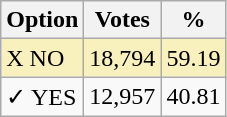<table class="wikitable">
<tr>
<th>Option</th>
<th>Votes</th>
<th>%</th>
</tr>
<tr>
<td style=background:#f8f1bd>X NO</td>
<td style=background:#f8f1bd>18,794</td>
<td style=background:#f8f1bd>59.19</td>
</tr>
<tr>
<td>✓ YES</td>
<td>12,957</td>
<td>40.81</td>
</tr>
</table>
